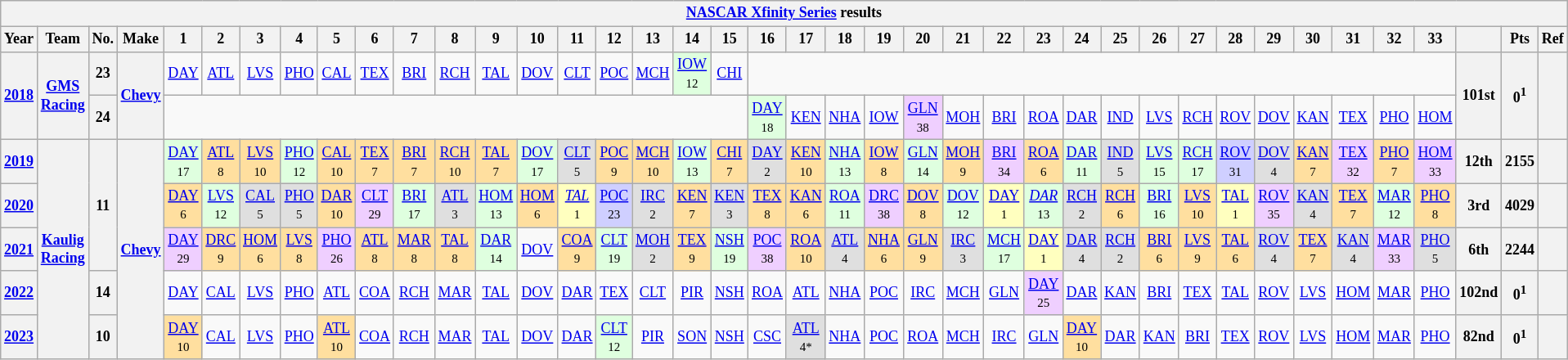<table class="wikitable" style="text-align:center; font-size:75%">
<tr>
<th colspan=42><a href='#'>NASCAR Xfinity Series</a> results</th>
</tr>
<tr>
<th>Year</th>
<th>Team</th>
<th>No.</th>
<th>Make</th>
<th>1</th>
<th>2</th>
<th>3</th>
<th>4</th>
<th>5</th>
<th>6</th>
<th>7</th>
<th>8</th>
<th>9</th>
<th>10</th>
<th>11</th>
<th>12</th>
<th>13</th>
<th>14</th>
<th>15</th>
<th>16</th>
<th>17</th>
<th>18</th>
<th>19</th>
<th>20</th>
<th>21</th>
<th>22</th>
<th>23</th>
<th>24</th>
<th>25</th>
<th>26</th>
<th>27</th>
<th>28</th>
<th>29</th>
<th>30</th>
<th>31</th>
<th>32</th>
<th>33</th>
<th></th>
<th>Pts</th>
<th>Ref</th>
</tr>
<tr>
<th rowspan=2><a href='#'>2018</a></th>
<th rowspan=2><a href='#'>GMS Racing</a></th>
<th>23</th>
<th rowspan=2><a href='#'>Chevy</a></th>
<td><a href='#'>DAY</a></td>
<td><a href='#'>ATL</a></td>
<td><a href='#'>LVS</a></td>
<td><a href='#'>PHO</a></td>
<td><a href='#'>CAL</a></td>
<td><a href='#'>TEX</a></td>
<td><a href='#'>BRI</a></td>
<td><a href='#'>RCH</a></td>
<td><a href='#'>TAL</a></td>
<td><a href='#'>DOV</a></td>
<td><a href='#'>CLT</a></td>
<td><a href='#'>POC</a></td>
<td><a href='#'>MCH</a></td>
<td style="background:#DFFFDF;"><a href='#'>IOW</a><br><small>12</small></td>
<td><a href='#'>CHI</a></td>
<td colspan=18></td>
<th rowspan=2>101st</th>
<th rowspan=2>0<sup>1</sup></th>
<th rowspan=2></th>
</tr>
<tr>
<th>24</th>
<td colspan=15></td>
<td style="background:#DFFFDF;"><a href='#'>DAY</a><br><small>18</small></td>
<td><a href='#'>KEN</a></td>
<td><a href='#'>NHA</a></td>
<td><a href='#'>IOW</a></td>
<td style="background:#EFCFFF;"><a href='#'>GLN</a><br><small>38</small></td>
<td><a href='#'>MOH</a></td>
<td><a href='#'>BRI</a></td>
<td><a href='#'>ROA</a></td>
<td><a href='#'>DAR</a></td>
<td><a href='#'>IND</a></td>
<td><a href='#'>LVS</a></td>
<td><a href='#'>RCH</a></td>
<td><a href='#'>ROV</a></td>
<td><a href='#'>DOV</a></td>
<td><a href='#'>KAN</a></td>
<td><a href='#'>TEX</a></td>
<td><a href='#'>PHO</a></td>
<td><a href='#'>HOM</a></td>
</tr>
<tr>
<th><a href='#'>2019</a></th>
<th rowspan=5><a href='#'>Kaulig Racing</a></th>
<th rowspan=3>11</th>
<th rowspan=5><a href='#'>Chevy</a></th>
<td style="background:#DFFFDF;"><a href='#'>DAY</a><br><small>17</small></td>
<td style="background:#FFDF9F;"><a href='#'>ATL</a><br><small>8</small></td>
<td style="background:#FFDF9F;"><a href='#'>LVS</a><br><small>10</small></td>
<td style="background:#DFFFDF;"><a href='#'>PHO</a><br><small>12</small></td>
<td style="background:#FFDF9F;"><a href='#'>CAL</a><br><small>10</small></td>
<td style="background:#FFDF9F;"><a href='#'>TEX</a><br><small>7</small></td>
<td style="background:#FFDF9F;"><a href='#'>BRI</a><br><small>7</small></td>
<td style="background:#FFDF9F;"><a href='#'>RCH</a><br><small>10</small></td>
<td style="background:#FFDF9F;"><a href='#'>TAL</a><br><small>7</small></td>
<td style="background:#DFFFDF;"><a href='#'>DOV</a><br><small>17</small></td>
<td style="background:#DFDFDF;"><a href='#'>CLT</a><br><small>5</small></td>
<td style="background:#FFDF9F;"><a href='#'>POC</a><br><small>9</small></td>
<td style="background:#FFDF9F;"><a href='#'>MCH</a><br><small>10</small></td>
<td style="background:#DFFFDF;"><a href='#'>IOW</a><br><small>13</small></td>
<td style="background:#FFDF9F;"><a href='#'>CHI</a><br><small>7</small></td>
<td style="background:#DFDFDF;"><a href='#'>DAY</a><br><small>2</small></td>
<td style="background:#FFDF9F;"><a href='#'>KEN</a><br><small>10</small></td>
<td style="background:#DFFFDF;"><a href='#'>NHA</a><br><small>13</small></td>
<td style="background:#FFDF9F;"><a href='#'>IOW</a><br><small>8</small></td>
<td style="background:#DFFFDF;"><a href='#'>GLN</a><br><small>14</small></td>
<td style="background:#FFDF9F;"><a href='#'>MOH</a><br><small>9</small></td>
<td style="background:#EFCFFF;"><a href='#'>BRI</a><br><small>34</small></td>
<td style="background:#FFDF9F;"><a href='#'>ROA</a><br><small>6</small></td>
<td style="background:#DFFFDF;"><a href='#'>DAR</a><br><small>11</small></td>
<td style="background:#DFDFDF;"><a href='#'>IND</a><br><small>5</small></td>
<td style="background:#DFFFDF;"><a href='#'>LVS</a><br><small>15</small></td>
<td style="background:#DFFFDF;"><a href='#'>RCH</a><br><small>17</small></td>
<td style="background:#CFCFFF;"><a href='#'>ROV</a><br><small>31</small></td>
<td style="background:#DFDFDF;"><a href='#'>DOV</a><br><small>4</small></td>
<td style="background:#FFDF9F;"><a href='#'>KAN</a><br><small>7</small></td>
<td style="background:#EFCFFF;"><a href='#'>TEX</a><br><small>32</small></td>
<td style="background:#FFDF9F;"><a href='#'>PHO</a><br><small>7</small></td>
<td style="background:#EFCFFF;"><a href='#'>HOM</a><br><small>33</small></td>
<th>12th</th>
<th>2155</th>
<th></th>
</tr>
<tr>
<th><a href='#'>2020</a></th>
<td style="background:#FFDF9F;"><a href='#'>DAY</a><br><small>6</small></td>
<td style="background:#DFFFDF;"><a href='#'>LVS</a><br><small>12</small></td>
<td style="background:#DFDFDF;"><a href='#'>CAL</a><br><small>5</small></td>
<td style="background:#DFDFDF;"><a href='#'>PHO</a><br><small>5</small></td>
<td style="background:#FFDF9F;"><a href='#'>DAR</a><br><small>10</small></td>
<td style="background:#EFCFFF;"><a href='#'>CLT</a><br><small>29</small></td>
<td style="background:#DFFFDF;"><a href='#'>BRI</a><br><small>17</small></td>
<td style="background:#DFDFDF;"><a href='#'>ATL</a><br><small>3</small></td>
<td style="background:#DFFFDF;"><a href='#'>HOM</a><br><small>13</small></td>
<td style="background:#FFDF9F;"><a href='#'>HOM</a><br><small>6</small></td>
<td style="background:#FFFFBF;"><em><a href='#'>TAL</a></em><br><small>1</small></td>
<td style="background:#CFCFFF;"><a href='#'>POC</a><br><small>23</small></td>
<td style="background:#DFDFDF;"><a href='#'>IRC</a><br><small>2</small></td>
<td style="background:#FFDF9F;"><a href='#'>KEN</a><br><small>7</small></td>
<td style="background:#DFDFDF;"><a href='#'>KEN</a><br><small>3</small></td>
<td style="background:#FFDF9F;"><a href='#'>TEX</a><br><small>8</small></td>
<td style="background:#FFDF9F;"><a href='#'>KAN</a><br><small>6</small></td>
<td style="background:#DFFFDF;"><a href='#'>ROA</a><br><small>11</small></td>
<td style="background:#EFCFFF;"><a href='#'>DRC</a><br><small>38</small></td>
<td style="background:#FFDF9F;"><a href='#'>DOV</a><br><small>8</small></td>
<td style="background:#DFFFDF;"><a href='#'>DOV</a><br><small>12</small></td>
<td style="background:#FFFFBF;"><a href='#'>DAY</a><br><small>1</small></td>
<td style="background:#DFFFDF;"><em><a href='#'>DAR</a></em><br><small>13</small></td>
<td style="background:#DFDFDF;"><a href='#'>RCH</a><br><small>2</small></td>
<td style="background:#FFDF9F;"><a href='#'>RCH</a><br><small>6</small></td>
<td style="background:#DFFFDF;"><a href='#'>BRI</a><br><small>16</small></td>
<td style="background:#FFDF9F;"><a href='#'>LVS</a><br><small>10</small></td>
<td style="background:#FFFFBF;"><a href='#'>TAL</a><br><small>1</small></td>
<td style="background:#EFCFFF;"><a href='#'>ROV</a><br><small>35</small></td>
<td style="background:#DFDFDF;"><a href='#'>KAN</a><br><small>4</small></td>
<td style="background:#FFDF9F;"><a href='#'>TEX</a><br><small>7</small></td>
<td style="background:#DFFFDF;"><a href='#'>MAR</a><br><small>12</small></td>
<td style="background:#FFDF9F;"><a href='#'>PHO</a><br><small>8</small></td>
<th>3rd</th>
<th>4029</th>
<th></th>
</tr>
<tr>
<th><a href='#'>2021</a></th>
<td style="background:#EFCFFF;"><a href='#'>DAY</a><br><small>29</small></td>
<td style="background:#FFDF9F;"><a href='#'>DRC</a><br><small>9</small></td>
<td style="background:#FFDF9F;"><a href='#'>HOM</a><br><small>6</small></td>
<td style="background:#FFDF9F;"><a href='#'>LVS</a><br><small>8</small></td>
<td style="background:#EFCFFF;"><a href='#'>PHO</a><br><small>26</small></td>
<td style="background:#FFDF9F;"><a href='#'>ATL</a><br><small>8</small></td>
<td style="background:#FFDF9F;"><a href='#'>MAR</a><br><small>8</small></td>
<td style="background:#FFDF9F;"><a href='#'>TAL</a><br><small>8</small></td>
<td style="background:#DFFFDF;"><a href='#'>DAR</a><br><small>14</small></td>
<td><a href='#'>DOV</a></td>
<td style="background:#FFDF9F;"><a href='#'>COA</a><br><small>9</small></td>
<td style="background:#DFFFDF;"><a href='#'>CLT</a><br><small>19</small></td>
<td style="background:#DFDFDF;"><a href='#'>MOH</a><br><small>2</small></td>
<td style="background:#FFDF9F;"><a href='#'>TEX</a><br><small>9</small></td>
<td style="background:#DFFFDF;"><a href='#'>NSH</a><br><small>19</small></td>
<td style="background:#EFCFFF;"><a href='#'>POC</a><br><small>38</small></td>
<td style="background:#FFDF9F;"><a href='#'>ROA</a><br><small>10</small></td>
<td style="background:#DFDFDF;"><a href='#'>ATL</a><br><small>4</small></td>
<td style="background:#FFDF9F;"><a href='#'>NHA</a><br><small>6</small></td>
<td style="background:#FFDF9F;"><a href='#'>GLN</a><br><small>9</small></td>
<td style="background:#DFDFDF;"><a href='#'>IRC</a><br><small>3</small></td>
<td style="background:#DFFFDF;"><a href='#'>MCH</a><br><small>17</small></td>
<td style="background:#FFFFBF;"><a href='#'>DAY</a><br><small>1</small></td>
<td style="background:#DFDFDF;"><a href='#'>DAR</a><br><small>4</small></td>
<td style="background:#DFDFDF;"><a href='#'>RCH</a><br><small>2</small></td>
<td style="background:#FFDF9F;"><a href='#'>BRI</a><br><small>6</small></td>
<td style="background:#FFDF9F;"><a href='#'>LVS</a><br><small>9</small></td>
<td style="background:#FFDF9F;"><a href='#'>TAL</a><br><small>6</small></td>
<td style="background:#DFDFDF;"><a href='#'>ROV</a><br><small>4</small></td>
<td style="background:#FFDF9F;"><a href='#'>TEX</a><br><small>7</small></td>
<td style="background:#DFDFDF;"><a href='#'>KAN</a><br><small>4</small></td>
<td style="background:#EFCFFF;"><a href='#'>MAR</a><br><small>33</small></td>
<td style="background:#DFDFDF;"><a href='#'>PHO</a><br><small>5</small></td>
<th>6th</th>
<th>2244</th>
<th></th>
</tr>
<tr>
<th><a href='#'>2022</a></th>
<th>14</th>
<td><a href='#'>DAY</a></td>
<td><a href='#'>CAL</a></td>
<td><a href='#'>LVS</a></td>
<td><a href='#'>PHO</a></td>
<td><a href='#'>ATL</a></td>
<td><a href='#'>COA</a></td>
<td><a href='#'>RCH</a></td>
<td><a href='#'>MAR</a></td>
<td><a href='#'>TAL</a></td>
<td><a href='#'>DOV</a></td>
<td><a href='#'>DAR</a></td>
<td><a href='#'>TEX</a></td>
<td><a href='#'>CLT</a></td>
<td><a href='#'>PIR</a></td>
<td><a href='#'>NSH</a></td>
<td><a href='#'>ROA</a></td>
<td><a href='#'>ATL</a></td>
<td><a href='#'>NHA</a></td>
<td><a href='#'>POC</a></td>
<td><a href='#'>IRC</a></td>
<td><a href='#'>MCH</a></td>
<td><a href='#'>GLN</a></td>
<td style="background:#EFCFFF;"><a href='#'>DAY</a><br><small>25</small></td>
<td><a href='#'>DAR</a></td>
<td><a href='#'>KAN</a></td>
<td><a href='#'>BRI</a></td>
<td><a href='#'>TEX</a></td>
<td><a href='#'>TAL</a></td>
<td><a href='#'>ROV</a></td>
<td><a href='#'>LVS</a></td>
<td><a href='#'>HOM</a></td>
<td><a href='#'>MAR</a></td>
<td><a href='#'>PHO</a></td>
<th>102nd</th>
<th>0<sup>1</sup></th>
<th></th>
</tr>
<tr>
<th><a href='#'>2023</a></th>
<th>10</th>
<td style="background:#FFDF9F;"><a href='#'>DAY</a><br><small>10</small></td>
<td><a href='#'>CAL</a></td>
<td><a href='#'>LVS</a></td>
<td><a href='#'>PHO</a></td>
<td style="background:#FFDF9F;"><a href='#'>ATL</a><br><small>10</small></td>
<td><a href='#'>COA</a></td>
<td><a href='#'>RCH</a></td>
<td><a href='#'>MAR</a></td>
<td><a href='#'>TAL</a></td>
<td><a href='#'>DOV</a></td>
<td><a href='#'>DAR</a></td>
<td style="background:#DFFFDF;"><a href='#'>CLT</a><br><small>12</small></td>
<td><a href='#'>PIR</a></td>
<td><a href='#'>SON</a></td>
<td><a href='#'>NSH</a></td>
<td><a href='#'>CSC</a></td>
<td style="background:#DFDFDF;"><a href='#'>ATL</a><br><small>4*</small></td>
<td><a href='#'>NHA</a></td>
<td><a href='#'>POC</a></td>
<td><a href='#'>ROA</a></td>
<td><a href='#'>MCH</a></td>
<td><a href='#'>IRC</a></td>
<td><a href='#'>GLN</a></td>
<td style="background:#FFDF9F;"><a href='#'>DAY</a><br><small>10</small></td>
<td><a href='#'>DAR</a></td>
<td><a href='#'>KAN</a></td>
<td><a href='#'>BRI</a></td>
<td><a href='#'>TEX</a></td>
<td><a href='#'>ROV</a></td>
<td><a href='#'>LVS</a></td>
<td><a href='#'>HOM</a></td>
<td><a href='#'>MAR</a></td>
<td><a href='#'>PHO</a></td>
<th>82nd</th>
<th>0<sup>1</sup></th>
<th></th>
</tr>
</table>
